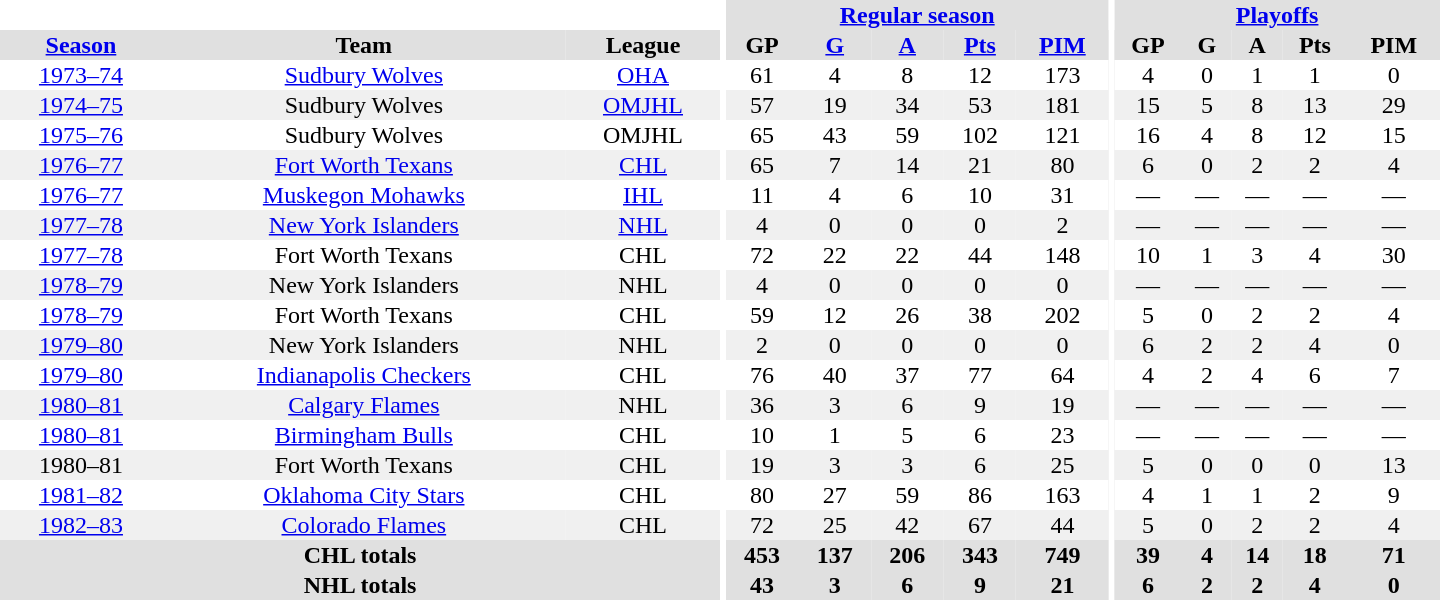<table border="0" cellpadding="1" cellspacing="0" style="text-align:center; width:60em">
<tr bgcolor="#e0e0e0">
<th colspan="3" bgcolor="#ffffff"></th>
<th rowspan="100" bgcolor="#ffffff"></th>
<th colspan="5"><a href='#'>Regular season</a></th>
<th rowspan="100" bgcolor="#ffffff"></th>
<th colspan="5"><a href='#'>Playoffs</a></th>
</tr>
<tr bgcolor="#e0e0e0">
<th><a href='#'>Season</a></th>
<th>Team</th>
<th>League</th>
<th>GP</th>
<th><a href='#'>G</a></th>
<th><a href='#'>A</a></th>
<th><a href='#'>Pts</a></th>
<th><a href='#'>PIM</a></th>
<th>GP</th>
<th>G</th>
<th>A</th>
<th>Pts</th>
<th>PIM</th>
</tr>
<tr>
<td><a href='#'>1973–74</a></td>
<td><a href='#'>Sudbury Wolves</a></td>
<td><a href='#'>OHA</a></td>
<td>61</td>
<td>4</td>
<td>8</td>
<td>12</td>
<td>173</td>
<td>4</td>
<td>0</td>
<td>1</td>
<td>1</td>
<td>0</td>
</tr>
<tr bgcolor="#f0f0f0">
<td><a href='#'>1974–75</a></td>
<td>Sudbury Wolves</td>
<td><a href='#'>OMJHL</a></td>
<td>57</td>
<td>19</td>
<td>34</td>
<td>53</td>
<td>181</td>
<td>15</td>
<td>5</td>
<td>8</td>
<td>13</td>
<td>29</td>
</tr>
<tr>
<td><a href='#'>1975–76</a></td>
<td>Sudbury Wolves</td>
<td>OMJHL</td>
<td>65</td>
<td>43</td>
<td>59</td>
<td>102</td>
<td>121</td>
<td>16</td>
<td>4</td>
<td>8</td>
<td>12</td>
<td>15</td>
</tr>
<tr bgcolor="#f0f0f0">
<td><a href='#'>1976–77</a></td>
<td><a href='#'>Fort Worth Texans</a></td>
<td><a href='#'>CHL</a></td>
<td>65</td>
<td>7</td>
<td>14</td>
<td>21</td>
<td>80</td>
<td>6</td>
<td>0</td>
<td>2</td>
<td>2</td>
<td>4</td>
</tr>
<tr>
<td><a href='#'>1976–77</a></td>
<td><a href='#'>Muskegon Mohawks</a></td>
<td><a href='#'>IHL</a></td>
<td>11</td>
<td>4</td>
<td>6</td>
<td>10</td>
<td>31</td>
<td>—</td>
<td>—</td>
<td>—</td>
<td>—</td>
<td>—</td>
</tr>
<tr bgcolor="#f0f0f0">
<td><a href='#'>1977–78</a></td>
<td><a href='#'>New York Islanders</a></td>
<td><a href='#'>NHL</a></td>
<td>4</td>
<td>0</td>
<td>0</td>
<td>0</td>
<td>2</td>
<td>—</td>
<td>—</td>
<td>—</td>
<td>—</td>
<td>—</td>
</tr>
<tr>
<td><a href='#'>1977–78</a></td>
<td>Fort Worth Texans</td>
<td>CHL</td>
<td>72</td>
<td>22</td>
<td>22</td>
<td>44</td>
<td>148</td>
<td>10</td>
<td>1</td>
<td>3</td>
<td>4</td>
<td>30</td>
</tr>
<tr bgcolor="#f0f0f0">
<td><a href='#'>1978–79</a></td>
<td>New York Islanders</td>
<td>NHL</td>
<td>4</td>
<td>0</td>
<td>0</td>
<td>0</td>
<td>0</td>
<td>—</td>
<td>—</td>
<td>—</td>
<td>—</td>
<td>—</td>
</tr>
<tr>
<td><a href='#'>1978–79</a></td>
<td>Fort Worth Texans</td>
<td>CHL</td>
<td>59</td>
<td>12</td>
<td>26</td>
<td>38</td>
<td>202</td>
<td>5</td>
<td>0</td>
<td>2</td>
<td>2</td>
<td>4</td>
</tr>
<tr bgcolor="#f0f0f0">
<td><a href='#'>1979–80</a></td>
<td>New York Islanders</td>
<td>NHL</td>
<td>2</td>
<td>0</td>
<td>0</td>
<td>0</td>
<td>0</td>
<td>6</td>
<td>2</td>
<td>2</td>
<td>4</td>
<td>0</td>
</tr>
<tr>
<td><a href='#'>1979–80</a></td>
<td><a href='#'>Indianapolis Checkers</a></td>
<td>CHL</td>
<td>76</td>
<td>40</td>
<td>37</td>
<td>77</td>
<td>64</td>
<td>4</td>
<td>2</td>
<td>4</td>
<td>6</td>
<td>7</td>
</tr>
<tr bgcolor="#f0f0f0">
<td><a href='#'>1980–81</a></td>
<td><a href='#'>Calgary Flames</a></td>
<td>NHL</td>
<td>36</td>
<td>3</td>
<td>6</td>
<td>9</td>
<td>19</td>
<td>—</td>
<td>—</td>
<td>—</td>
<td>—</td>
<td>—</td>
</tr>
<tr>
<td><a href='#'>1980–81</a></td>
<td><a href='#'>Birmingham Bulls</a></td>
<td>CHL</td>
<td>10</td>
<td>1</td>
<td>5</td>
<td>6</td>
<td>23</td>
<td>—</td>
<td>—</td>
<td>—</td>
<td>—</td>
<td>—</td>
</tr>
<tr bgcolor="#f0f0f0">
<td>1980–81</td>
<td>Fort Worth Texans</td>
<td>CHL</td>
<td>19</td>
<td>3</td>
<td>3</td>
<td>6</td>
<td>25</td>
<td>5</td>
<td>0</td>
<td>0</td>
<td>0</td>
<td>13</td>
</tr>
<tr>
<td><a href='#'>1981–82</a></td>
<td><a href='#'>Oklahoma City Stars</a></td>
<td>CHL</td>
<td>80</td>
<td>27</td>
<td>59</td>
<td>86</td>
<td>163</td>
<td>4</td>
<td>1</td>
<td>1</td>
<td>2</td>
<td>9</td>
</tr>
<tr bgcolor="#f0f0f0">
<td><a href='#'>1982–83</a></td>
<td><a href='#'>Colorado Flames</a></td>
<td>CHL</td>
<td>72</td>
<td>25</td>
<td>42</td>
<td>67</td>
<td>44</td>
<td>5</td>
<td>0</td>
<td>2</td>
<td>2</td>
<td>4</td>
</tr>
<tr bgcolor="#e0e0e0">
<th colspan="3">CHL totals</th>
<th>453</th>
<th>137</th>
<th>206</th>
<th>343</th>
<th>749</th>
<th>39</th>
<th>4</th>
<th>14</th>
<th>18</th>
<th>71</th>
</tr>
<tr bgcolor="#e0e0e0">
<th colspan="3">NHL totals</th>
<th>43</th>
<th>3</th>
<th>6</th>
<th>9</th>
<th>21</th>
<th>6</th>
<th>2</th>
<th>2</th>
<th>4</th>
<th>0</th>
</tr>
</table>
